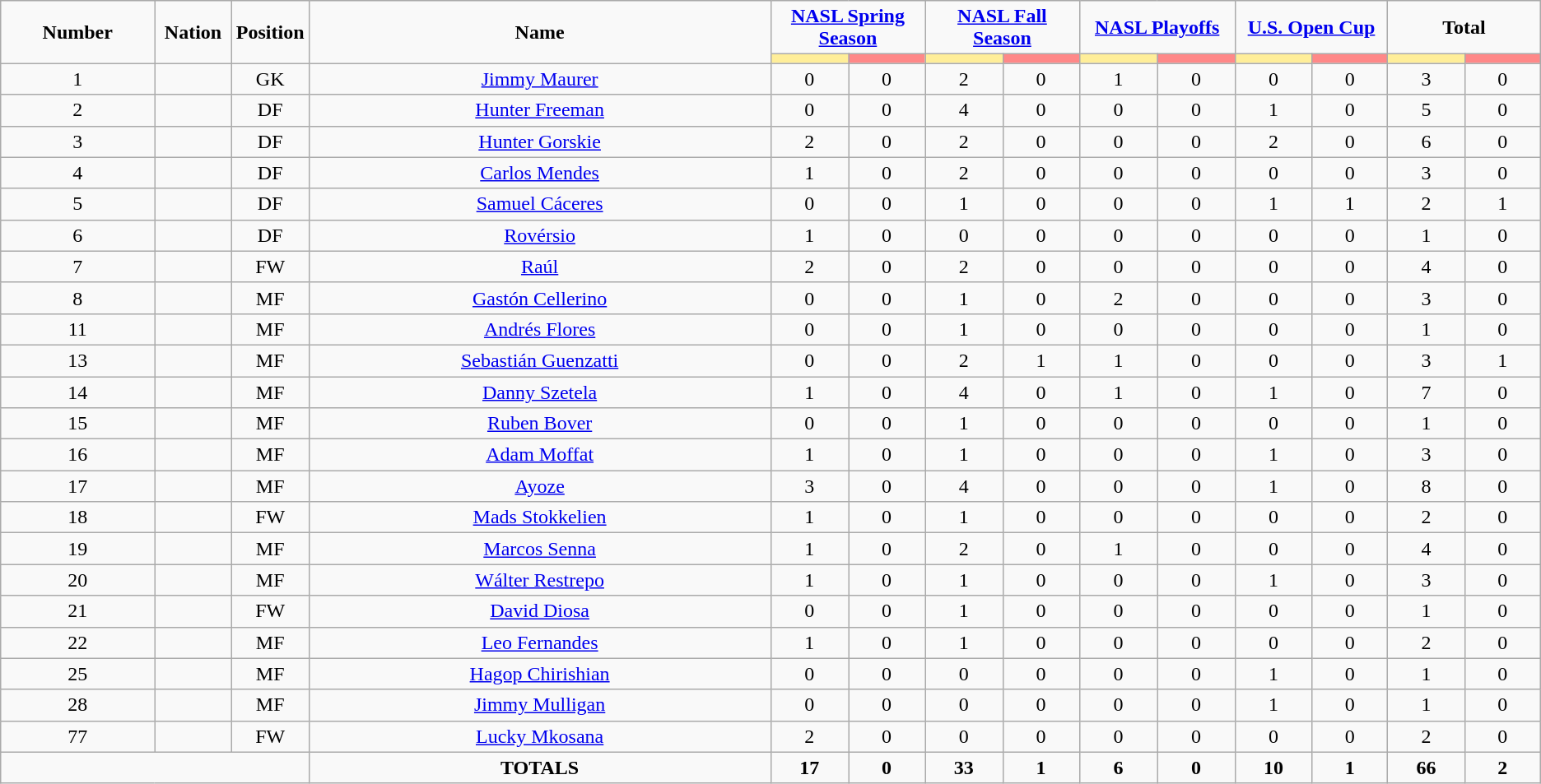<table class="wikitable" style="text-align:center;">
<tr>
<td rowspan="2"  style="width:10%; text-align:center;"><strong>Number</strong></td>
<td rowspan="2"  style="width:5%; text-align:center;"><strong>Nation</strong></td>
<td rowspan="2"  style="width:5%; text-align:center;"><strong>Position</strong></td>
<td rowspan="2"  style="width:30%; text-align:center;"><strong>Name</strong></td>
<td colspan="2" style="text-align:center;"><strong><a href='#'>NASL Spring Season</a></strong></td>
<td colspan="2" style="text-align:center;"><strong><a href='#'>NASL Fall Season</a></strong></td>
<td colspan="2" style="text-align:center;"><strong><a href='#'>NASL Playoffs</a></strong></td>
<td colspan="2" style="text-align:center;"><strong><a href='#'>U.S. Open Cup</a></strong></td>
<td colspan="2" style="text-align:center;"><strong>Total</strong></td>
</tr>
<tr>
<th style="width:60px; background:#fe9;"></th>
<th style="width:60px; background:#ff8888;"></th>
<th style="width:60px; background:#fe9;"></th>
<th style="width:60px; background:#ff8888;"></th>
<th style="width:60px; background:#fe9;"></th>
<th style="width:60px; background:#ff8888;"></th>
<th style="width:60px; background:#fe9;"></th>
<th style="width:60px; background:#ff8888;"></th>
<th style="width:60px; background:#fe9;"></th>
<th style="width:60px; background:#ff8888;"></th>
</tr>
<tr>
<td>1</td>
<td></td>
<td>GK</td>
<td><a href='#'>Jimmy Maurer</a></td>
<td>0</td>
<td>0</td>
<td>2</td>
<td>0</td>
<td>1</td>
<td>0</td>
<td>0</td>
<td>0</td>
<td>3</td>
<td>0</td>
</tr>
<tr>
<td>2</td>
<td></td>
<td>DF</td>
<td><a href='#'>Hunter Freeman</a></td>
<td>0</td>
<td>0</td>
<td>4</td>
<td>0</td>
<td>0</td>
<td>0</td>
<td>1</td>
<td>0</td>
<td>5</td>
<td>0</td>
</tr>
<tr>
<td>3</td>
<td></td>
<td>DF</td>
<td><a href='#'>Hunter Gorskie</a></td>
<td>2</td>
<td>0</td>
<td>2</td>
<td>0</td>
<td>0</td>
<td>0</td>
<td>2</td>
<td>0</td>
<td>6</td>
<td>0</td>
</tr>
<tr>
<td>4</td>
<td></td>
<td>DF</td>
<td><a href='#'>Carlos Mendes</a></td>
<td>1</td>
<td>0</td>
<td>2</td>
<td>0</td>
<td>0</td>
<td>0</td>
<td>0</td>
<td>0</td>
<td>3</td>
<td>0</td>
</tr>
<tr>
<td>5</td>
<td></td>
<td>DF</td>
<td><a href='#'>Samuel Cáceres</a></td>
<td>0</td>
<td>0</td>
<td>1</td>
<td>0</td>
<td>0</td>
<td>0</td>
<td>1</td>
<td>1</td>
<td>2</td>
<td>1</td>
</tr>
<tr>
<td>6</td>
<td></td>
<td>DF</td>
<td><a href='#'>Rovérsio</a></td>
<td>1</td>
<td>0</td>
<td>0</td>
<td>0</td>
<td>0</td>
<td>0</td>
<td>0</td>
<td>0</td>
<td>1</td>
<td>0</td>
</tr>
<tr>
<td>7</td>
<td></td>
<td>FW</td>
<td><a href='#'>Raúl</a></td>
<td>2</td>
<td>0</td>
<td>2</td>
<td>0</td>
<td>0</td>
<td>0</td>
<td>0</td>
<td>0</td>
<td>4</td>
<td>0</td>
</tr>
<tr>
<td>8</td>
<td></td>
<td>MF</td>
<td><a href='#'>Gastón Cellerino</a></td>
<td>0</td>
<td>0</td>
<td>1</td>
<td>0</td>
<td>2</td>
<td>0</td>
<td>0</td>
<td>0</td>
<td>3</td>
<td>0</td>
</tr>
<tr>
<td>11</td>
<td></td>
<td>MF</td>
<td><a href='#'>Andrés Flores</a></td>
<td>0</td>
<td>0</td>
<td>1</td>
<td>0</td>
<td>0</td>
<td>0</td>
<td>0</td>
<td>0</td>
<td>1</td>
<td>0</td>
</tr>
<tr>
<td>13</td>
<td></td>
<td>MF</td>
<td><a href='#'>Sebastián Guenzatti</a></td>
<td>0</td>
<td>0</td>
<td>2</td>
<td>1</td>
<td>1</td>
<td>0</td>
<td>0</td>
<td>0</td>
<td>3</td>
<td>1</td>
</tr>
<tr>
<td>14</td>
<td></td>
<td>MF</td>
<td><a href='#'>Danny Szetela</a></td>
<td>1</td>
<td>0</td>
<td>4</td>
<td>0</td>
<td>1</td>
<td>0</td>
<td>1</td>
<td>0</td>
<td>7</td>
<td>0</td>
</tr>
<tr>
<td>15</td>
<td></td>
<td>MF</td>
<td><a href='#'>Ruben Bover</a></td>
<td>0</td>
<td>0</td>
<td>1</td>
<td>0</td>
<td>0</td>
<td>0</td>
<td>0</td>
<td>0</td>
<td>1</td>
<td>0</td>
</tr>
<tr>
<td>16</td>
<td></td>
<td>MF</td>
<td><a href='#'>Adam Moffat</a></td>
<td>1</td>
<td>0</td>
<td>1</td>
<td>0</td>
<td>0</td>
<td>0</td>
<td>1</td>
<td>0</td>
<td>3</td>
<td>0</td>
</tr>
<tr>
<td>17</td>
<td></td>
<td>MF</td>
<td><a href='#'>Ayoze</a></td>
<td>3</td>
<td>0</td>
<td>4</td>
<td>0</td>
<td>0</td>
<td>0</td>
<td>1</td>
<td>0</td>
<td>8</td>
<td>0</td>
</tr>
<tr>
<td>18</td>
<td></td>
<td>FW</td>
<td><a href='#'>Mads Stokkelien</a></td>
<td>1</td>
<td>0</td>
<td>1</td>
<td>0</td>
<td>0</td>
<td>0</td>
<td>0</td>
<td>0</td>
<td>2</td>
<td>0</td>
</tr>
<tr>
<td>19</td>
<td></td>
<td>MF</td>
<td><a href='#'>Marcos Senna</a></td>
<td>1</td>
<td>0</td>
<td>2</td>
<td>0</td>
<td>1</td>
<td>0</td>
<td>0</td>
<td>0</td>
<td>4</td>
<td>0</td>
</tr>
<tr>
<td>20</td>
<td></td>
<td>MF</td>
<td><a href='#'>Wálter Restrepo</a></td>
<td>1</td>
<td>0</td>
<td>1</td>
<td>0</td>
<td>0</td>
<td>0</td>
<td>1</td>
<td>0</td>
<td>3</td>
<td>0</td>
</tr>
<tr>
<td>21</td>
<td></td>
<td>FW</td>
<td><a href='#'>David Diosa</a></td>
<td>0</td>
<td>0</td>
<td>1</td>
<td>0</td>
<td>0</td>
<td>0</td>
<td>0</td>
<td>0</td>
<td>1</td>
<td>0</td>
</tr>
<tr>
<td>22</td>
<td></td>
<td>MF</td>
<td><a href='#'>Leo Fernandes</a></td>
<td>1</td>
<td>0</td>
<td>1</td>
<td>0</td>
<td>0</td>
<td>0</td>
<td>0</td>
<td>0</td>
<td>2</td>
<td>0</td>
</tr>
<tr>
<td>25</td>
<td></td>
<td>MF</td>
<td><a href='#'>Hagop Chirishian</a></td>
<td>0</td>
<td>0</td>
<td>0</td>
<td>0</td>
<td>0</td>
<td>0</td>
<td>1</td>
<td>0</td>
<td>1</td>
<td>0</td>
</tr>
<tr>
<td>28</td>
<td></td>
<td>MF</td>
<td><a href='#'>Jimmy Mulligan</a></td>
<td>0</td>
<td>0</td>
<td>0</td>
<td>0</td>
<td>0</td>
<td>0</td>
<td>1</td>
<td>0</td>
<td>1</td>
<td>0</td>
</tr>
<tr>
<td>77</td>
<td></td>
<td>FW</td>
<td><a href='#'>Lucky Mkosana</a></td>
<td>2</td>
<td>0</td>
<td>0</td>
<td>0</td>
<td>0</td>
<td>0</td>
<td>0</td>
<td>0</td>
<td>2</td>
<td>0</td>
</tr>
<tr>
<td colspan="3"></td>
<td><strong>TOTALS</strong></td>
<td><strong>17</strong></td>
<td><strong>0</strong></td>
<td><strong>33</strong></td>
<td><strong>1</strong></td>
<td><strong>6</strong></td>
<td><strong>0</strong></td>
<td><strong>10</strong></td>
<td><strong>1</strong></td>
<td><strong>66</strong></td>
<td><strong>2</strong></td>
</tr>
</table>
